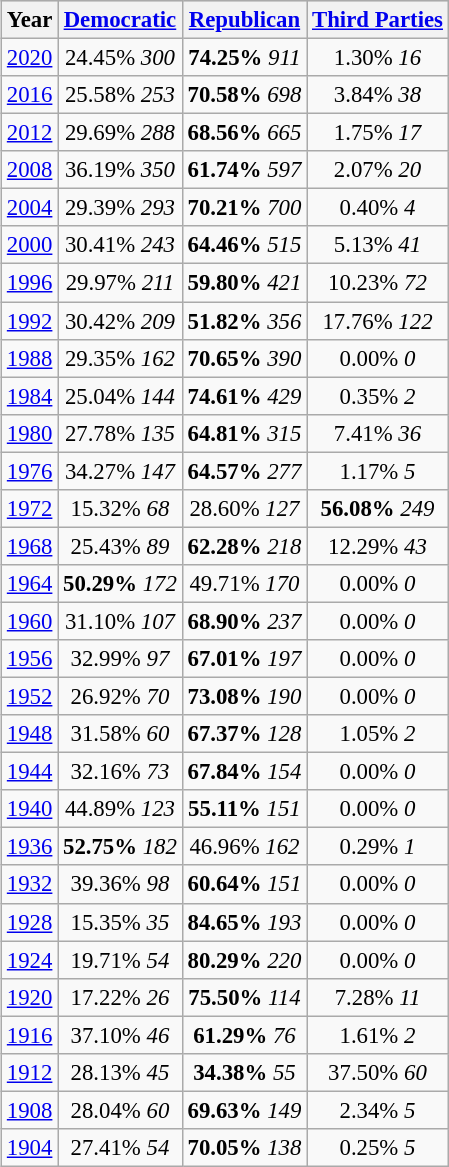<table class="wikitable"  style="margin:1em; font-size:95%;">
<tr style="background:lightgrey;">
<th>Year</th>
<th><a href='#'>Democratic</a></th>
<th><a href='#'>Republican</a></th>
<th><a href='#'>Third Parties</a></th>
</tr>
<tr>
<td align="center" ><a href='#'>2020</a></td>
<td align="center" >24.45% <em>300</em></td>
<td align="center" ><strong>74.25%</strong> <em>911</em></td>
<td align="center" >1.30% <em>16</em></td>
</tr>
<tr>
<td align="center" ><a href='#'>2016</a></td>
<td align="center" >25.58% <em>253</em></td>
<td align="center" ><strong>70.58%</strong> <em>698</em></td>
<td align="center" >3.84% <em>38</em></td>
</tr>
<tr>
<td align="center" ><a href='#'>2012</a></td>
<td align="center" >29.69% <em>288</em></td>
<td align="center" ><strong>68.56%</strong> <em>665</em></td>
<td align="center" >1.75% <em>17</em></td>
</tr>
<tr>
<td align="center" ><a href='#'>2008</a></td>
<td align="center" >36.19% <em>350</em></td>
<td align="center" ><strong>61.74%</strong> <em>597</em></td>
<td align="center" >2.07% <em>20</em></td>
</tr>
<tr>
<td align="center" ><a href='#'>2004</a></td>
<td align="center" >29.39% <em>293</em></td>
<td align="center" ><strong>70.21%</strong> <em>700</em></td>
<td align="center" >0.40% <em>4</em></td>
</tr>
<tr>
<td align="center" ><a href='#'>2000</a></td>
<td align="center" >30.41% <em>243</em></td>
<td align="center" ><strong>64.46%</strong> <em>515</em></td>
<td align="center" >5.13% <em>41</em></td>
</tr>
<tr>
<td align="center" ><a href='#'>1996</a></td>
<td align="center" >29.97% <em>211</em></td>
<td align="center" ><strong>59.80%</strong> <em>421</em></td>
<td align="center" >10.23% <em>72</em></td>
</tr>
<tr>
<td align="center" ><a href='#'>1992</a></td>
<td align="center" >30.42% <em>209</em></td>
<td align="center" ><strong>51.82%</strong> <em>356</em></td>
<td align="center" >17.76% <em>122</em></td>
</tr>
<tr>
<td align="center" ><a href='#'>1988</a></td>
<td align="center" >29.35% <em>162</em></td>
<td align="center" ><strong>70.65%</strong> <em>390</em></td>
<td align="center" >0.00% <em>0</em></td>
</tr>
<tr>
<td align="center" ><a href='#'>1984</a></td>
<td align="center" >25.04% <em>144</em></td>
<td align="center" ><strong>74.61%</strong> <em>429</em></td>
<td align="center" >0.35% <em>2</em></td>
</tr>
<tr>
<td align="center" ><a href='#'>1980</a></td>
<td align="center" >27.78% <em>135</em></td>
<td align="center" ><strong>64.81%</strong> <em>315</em></td>
<td align="center" >7.41% <em>36</em></td>
</tr>
<tr>
<td align="center" ><a href='#'>1976</a></td>
<td align="center" >34.27% <em>147</em></td>
<td align="center" ><strong>64.57%</strong> <em>277</em></td>
<td align="center" >1.17% <em>5</em></td>
</tr>
<tr>
<td align="center" ><a href='#'>1972</a></td>
<td align="center" >15.32% <em>68</em></td>
<td align="center" >28.60% <em>127</em></td>
<td align="center" ><strong>56.08%</strong> <em>249</em></td>
</tr>
<tr>
<td align="center" ><a href='#'>1968</a></td>
<td align="center" >25.43% <em>89</em></td>
<td align="center" ><strong>62.28%</strong> <em>218</em></td>
<td align="center" >12.29% <em>43</em></td>
</tr>
<tr>
<td align="center" ><a href='#'>1964</a></td>
<td align="center" ><strong>50.29%</strong> <em>172</em></td>
<td align="center" >49.71% <em>170</em></td>
<td align="center" >0.00% <em>0</em></td>
</tr>
<tr>
<td align="center" ><a href='#'>1960</a></td>
<td align="center" >31.10% <em>107</em></td>
<td align="center" ><strong>68.90%</strong> <em>237</em></td>
<td align="center" >0.00% <em>0</em></td>
</tr>
<tr>
<td align="center" ><a href='#'>1956</a></td>
<td align="center" >32.99% <em>97</em></td>
<td align="center" ><strong>67.01%</strong> <em>197</em></td>
<td align="center" >0.00% <em>0</em></td>
</tr>
<tr>
<td align="center" ><a href='#'>1952</a></td>
<td align="center" >26.92% <em>70</em></td>
<td align="center" ><strong>73.08%</strong> <em>190</em></td>
<td align="center" >0.00% <em>0</em></td>
</tr>
<tr>
<td align="center" ><a href='#'>1948</a></td>
<td align="center" >31.58% <em>60</em></td>
<td align="center" ><strong>67.37%</strong> <em>128</em></td>
<td align="center" >1.05% <em>2</em></td>
</tr>
<tr>
<td align="center" ><a href='#'>1944</a></td>
<td align="center" >32.16% <em>73</em></td>
<td align="center" ><strong>67.84%</strong> <em>154</em></td>
<td align="center" >0.00% <em>0</em></td>
</tr>
<tr>
<td align="center" ><a href='#'>1940</a></td>
<td align="center" >44.89% <em>123</em></td>
<td align="center" ><strong>55.11%</strong> <em>151</em></td>
<td align="center" >0.00% <em>0</em></td>
</tr>
<tr>
<td align="center" ><a href='#'>1936</a></td>
<td align="center" ><strong>52.75%</strong> <em>182</em></td>
<td align="center" >46.96% <em>162</em></td>
<td align="center" >0.29% <em>1</em></td>
</tr>
<tr>
<td align="center" ><a href='#'>1932</a></td>
<td align="center" >39.36% <em>98</em></td>
<td align="center" ><strong>60.64%</strong> <em>151</em></td>
<td align="center" >0.00% <em>0</em></td>
</tr>
<tr>
<td align="center" ><a href='#'>1928</a></td>
<td align="center" >15.35% <em>35</em></td>
<td align="center" ><strong>84.65%</strong> <em>193</em></td>
<td align="center" >0.00% <em>0</em></td>
</tr>
<tr>
<td align="center" ><a href='#'>1924</a></td>
<td align="center" >19.71% <em>54</em></td>
<td align="center" ><strong>80.29%</strong> <em>220</em></td>
<td align="center" >0.00% <em>0</em></td>
</tr>
<tr>
<td align="center" ><a href='#'>1920</a></td>
<td align="center" >17.22% <em>26</em></td>
<td align="center" ><strong>75.50%</strong> <em>114</em></td>
<td align="center" >7.28% <em>11</em></td>
</tr>
<tr>
<td align="center" ><a href='#'>1916</a></td>
<td align="center" >37.10% <em>46</em></td>
<td align="center" ><strong>61.29%</strong> <em>76</em></td>
<td align="center" >1.61% <em>2</em></td>
</tr>
<tr>
<td align="center" ><a href='#'>1912</a></td>
<td align="center" >28.13% <em>45</em></td>
<td align="center" ><strong>34.38%</strong> <em>55</em></td>
<td align="center" >37.50% <em>60</em></td>
</tr>
<tr>
<td align="center" ><a href='#'>1908</a></td>
<td align="center" >28.04% <em>60</em></td>
<td align="center" ><strong>69.63%</strong> <em>149</em></td>
<td align="center" >2.34% <em>5</em></td>
</tr>
<tr>
<td align="center" ><a href='#'>1904</a></td>
<td align="center" >27.41% <em>54</em></td>
<td align="center" ><strong>70.05%</strong> <em>138</em></td>
<td align="center" >0.25% <em>5</em></td>
</tr>
</table>
